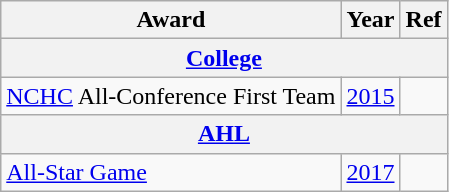<table class="wikitable">
<tr>
<th>Award</th>
<th>Year</th>
<th>Ref</th>
</tr>
<tr>
<th colspan="3"><a href='#'>College</a></th>
</tr>
<tr>
<td><a href='#'>NCHC</a> All-Conference First Team</td>
<td><a href='#'>2015</a></td>
<td></td>
</tr>
<tr>
<th colspan="3"><a href='#'>AHL</a></th>
</tr>
<tr>
<td><a href='#'>All-Star Game</a></td>
<td><a href='#'>2017</a></td>
<td></td>
</tr>
</table>
